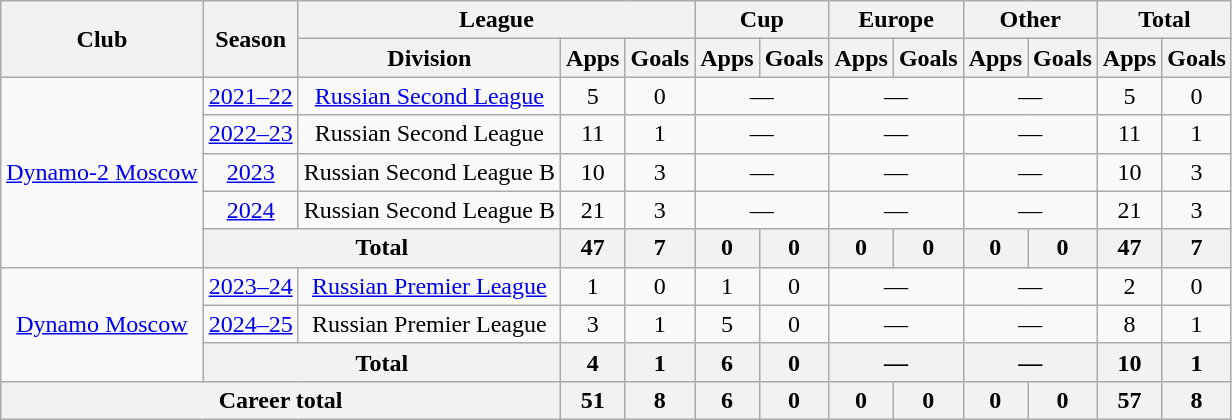<table class="wikitable" style="text-align: center;">
<tr>
<th rowspan="2">Club</th>
<th rowspan="2">Season</th>
<th colspan="3">League</th>
<th colspan="2">Cup</th>
<th colspan="2">Europe</th>
<th colspan="2">Other</th>
<th colspan="2">Total</th>
</tr>
<tr>
<th>Division</th>
<th>Apps</th>
<th>Goals</th>
<th>Apps</th>
<th>Goals</th>
<th>Apps</th>
<th>Goals</th>
<th>Apps</th>
<th>Goals</th>
<th>Apps</th>
<th>Goals</th>
</tr>
<tr>
<td rowspan="5"><a href='#'>Dynamo-2 Moscow</a></td>
<td><a href='#'>2021–22</a></td>
<td><a href='#'>Russian Second League</a></td>
<td>5</td>
<td>0</td>
<td colspan="2">—</td>
<td colspan="2">—</td>
<td colspan="2">—</td>
<td>5</td>
<td>0</td>
</tr>
<tr>
<td><a href='#'>2022–23</a></td>
<td>Russian Second League</td>
<td>11</td>
<td>1</td>
<td colspan="2">—</td>
<td colspan="2">—</td>
<td colspan="2">—</td>
<td>11</td>
<td>1</td>
</tr>
<tr>
<td><a href='#'>2023</a></td>
<td>Russian Second League B</td>
<td>10</td>
<td>3</td>
<td colspan="2">—</td>
<td colspan="2">—</td>
<td colspan="2">—</td>
<td>10</td>
<td>3</td>
</tr>
<tr>
<td><a href='#'>2024</a></td>
<td>Russian Second League B</td>
<td>21</td>
<td>3</td>
<td colspan="2">—</td>
<td colspan="2">—</td>
<td colspan="2">—</td>
<td>21</td>
<td>3</td>
</tr>
<tr>
<th colspan="2">Total</th>
<th>47</th>
<th>7</th>
<th>0</th>
<th>0</th>
<th>0</th>
<th>0</th>
<th>0</th>
<th>0</th>
<th>47</th>
<th>7</th>
</tr>
<tr>
<td rowspan="3"><a href='#'>Dynamo Moscow</a></td>
<td><a href='#'>2023–24</a></td>
<td><a href='#'>Russian Premier League</a></td>
<td>1</td>
<td>0</td>
<td>1</td>
<td>0</td>
<td colspan="2">—</td>
<td colspan="2">—</td>
<td>2</td>
<td>0</td>
</tr>
<tr>
<td><a href='#'>2024–25</a></td>
<td>Russian Premier League</td>
<td>3</td>
<td>1</td>
<td>5</td>
<td>0</td>
<td colspan="2">—</td>
<td colspan="2">—</td>
<td>8</td>
<td>1</td>
</tr>
<tr>
<th colspan="2">Total</th>
<th>4</th>
<th>1</th>
<th>6</th>
<th>0</th>
<th colspan="2">—</th>
<th colspan="2">—</th>
<th>10</th>
<th>1</th>
</tr>
<tr>
<th colspan="3">Career total</th>
<th>51</th>
<th>8</th>
<th>6</th>
<th>0</th>
<th>0</th>
<th>0</th>
<th>0</th>
<th>0</th>
<th>57</th>
<th>8</th>
</tr>
</table>
